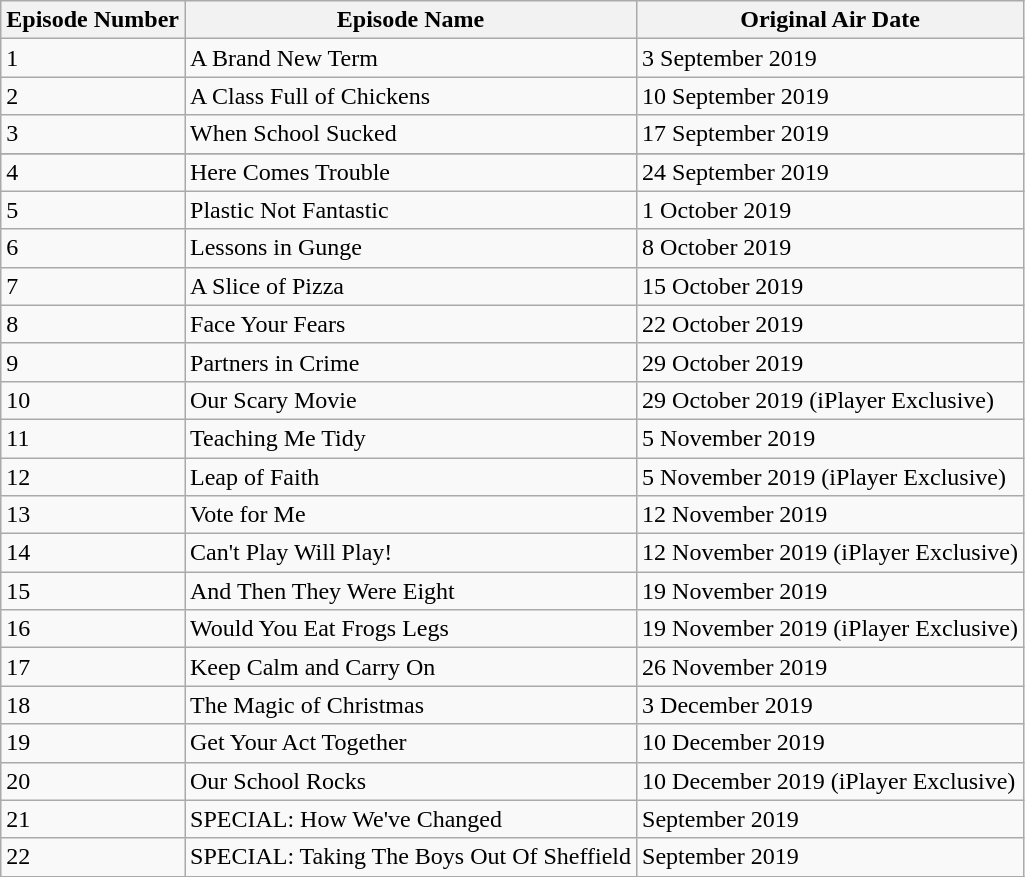<table class="wikitable">
<tr>
<th>Episode Number</th>
<th>Episode Name</th>
<th>Original Air Date</th>
</tr>
<tr>
<td>1</td>
<td>A Brand New Term</td>
<td>3 September 2019</td>
</tr>
<tr>
<td>2</td>
<td>A Class Full of Chickens</td>
<td>10 September 2019</td>
</tr>
<tr>
<td>3</td>
<td>When School Sucked</td>
<td>17 September 2019</td>
</tr>
<tr>
</tr>
<tr>
<td>4</td>
<td>Here Comes Trouble</td>
<td>24 September 2019</td>
</tr>
<tr>
<td>5</td>
<td>Plastic Not Fantastic</td>
<td>1 October 2019</td>
</tr>
<tr>
<td>6</td>
<td>Lessons in Gunge</td>
<td>8 October 2019</td>
</tr>
<tr>
<td>7</td>
<td>A Slice of Pizza</td>
<td>15 October 2019</td>
</tr>
<tr>
<td>8</td>
<td>Face Your Fears</td>
<td>22 October 2019</td>
</tr>
<tr>
<td>9</td>
<td>Partners in Crime</td>
<td>29 October 2019</td>
</tr>
<tr>
<td>10</td>
<td>Our Scary Movie</td>
<td>29 October 2019 (iPlayer Exclusive)</td>
</tr>
<tr>
<td>11</td>
<td>Teaching Me Tidy</td>
<td>5 November 2019</td>
</tr>
<tr>
<td>12</td>
<td>Leap of Faith</td>
<td>5 November 2019 (iPlayer Exclusive)</td>
</tr>
<tr>
<td>13</td>
<td>Vote for Me</td>
<td>12 November 2019</td>
</tr>
<tr>
<td>14</td>
<td>Can't Play Will Play!</td>
<td>12 November 2019 (iPlayer Exclusive)</td>
</tr>
<tr>
<td>15</td>
<td>And Then They Were Eight</td>
<td>19 November 2019</td>
</tr>
<tr>
<td>16</td>
<td>Would You Eat Frogs Legs</td>
<td>19 November 2019 (iPlayer Exclusive)</td>
</tr>
<tr>
<td>17</td>
<td>Keep Calm and Carry On</td>
<td>26 November 2019</td>
</tr>
<tr>
<td>18</td>
<td>The Magic of Christmas</td>
<td>3 December 2019</td>
</tr>
<tr>
<td>19</td>
<td>Get Your Act Together</td>
<td>10 December 2019</td>
</tr>
<tr>
<td>20</td>
<td>Our School Rocks</td>
<td>10 December 2019 (iPlayer Exclusive)</td>
</tr>
<tr>
<td>21</td>
<td>SPECIAL: How We've Changed</td>
<td>September 2019</td>
</tr>
<tr>
<td>22</td>
<td>SPECIAL: Taking The Boys Out Of Sheffield</td>
<td>September 2019</td>
</tr>
<tr>
</tr>
</table>
